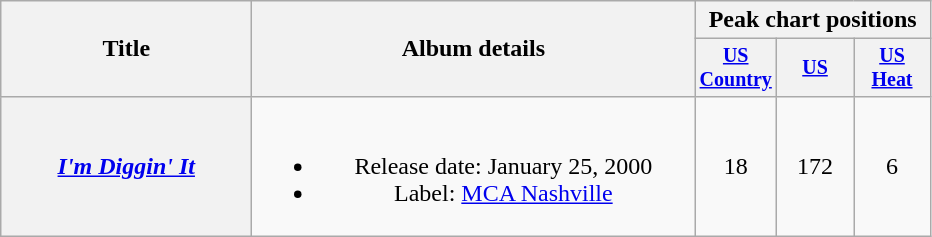<table class="wikitable plainrowheaders" style="text-align:center;">
<tr>
<th rowspan="2" style="width:10em;">Title</th>
<th rowspan="2" style="width:18em;">Album details</th>
<th colspan="3">Peak chart positions</th>
</tr>
<tr style="font-size:smaller;">
<th width="45"><a href='#'>US Country</a></th>
<th width="45"><a href='#'>US</a></th>
<th width="45"><a href='#'>US Heat</a></th>
</tr>
<tr>
<th scope="row"><em><a href='#'>I'm Diggin' It</a></em></th>
<td><br><ul><li>Release date: January 25, 2000</li><li>Label: <a href='#'>MCA Nashville</a></li></ul></td>
<td>18</td>
<td>172</td>
<td>6</td>
</tr>
</table>
